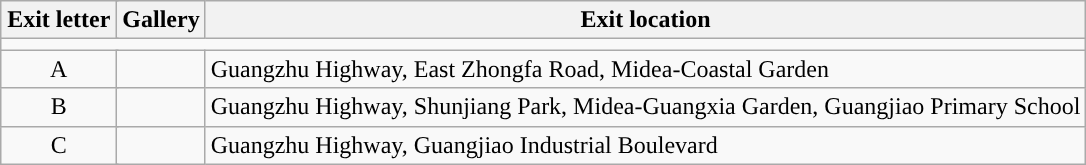<table class="wikitable">
<tr>
<th colspan=2 style="width:70px">Exit letter</th>
<th>Gallery</th>
<th>Exit location</th>
</tr>
<tr style="background:#">
<td colspan="4"></td>
</tr>
<tr>
<td colspan=2 align=center>A</td>
<td></td>
<td>Guangzhu Highway, East Zhongfa Road, Midea-Coastal Garden</td>
</tr>
<tr>
<td colspan=2 align=center>B</td>
<td></td>
<td>Guangzhu Highway, Shunjiang Park, Midea-Guangxia Garden, Guangjiao Primary School</td>
</tr>
<tr>
<td colspan=2 align=center>C</td>
<td></td>
<td>Guangzhu Highway, Guangjiao Industrial Boulevard</td>
</tr>
</table>
